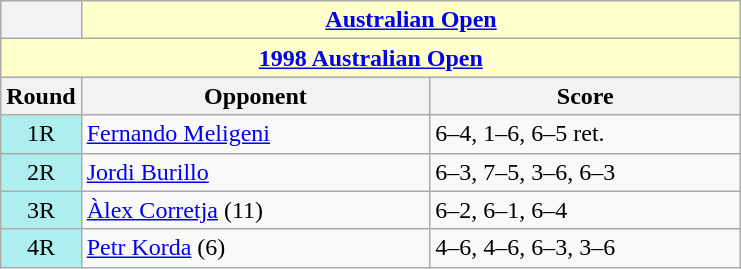<table class="wikitable collapsible collapsed">
<tr>
<th></th>
<th colspan=2 style="background:#ffc;"><a href='#'>Australian Open</a></th>
</tr>
<tr>
<th colspan=3 style="background:#ffc;"><a href='#'>1998 Australian Open</a></th>
</tr>
<tr>
<th>Round</th>
<th width=225>Opponent</th>
<th width=200>Score</th>
</tr>
<tr>
<td style="text-align:center; background:#afeeee;">1R</td>
<td> <a href='#'>Fernando Meligeni</a></td>
<td>6–4, 1–6, 6–5 ret.</td>
</tr>
<tr>
<td style="text-align:center; background:#afeeee;">2R</td>
<td> <a href='#'>Jordi Burillo</a></td>
<td>6–3, 7–5, 3–6, 6–3</td>
</tr>
<tr>
<td style="text-align:center; background:#afeeee;">3R</td>
<td> <a href='#'>Àlex Corretja</a> (11)</td>
<td>6–2, 6–1, 6–4</td>
</tr>
<tr>
<td style="text-align:center; background:#afeeee;">4R</td>
<td> <a href='#'>Petr Korda</a> (6)</td>
<td>4–6, 4–6, 6–3, 3–6</td>
</tr>
</table>
